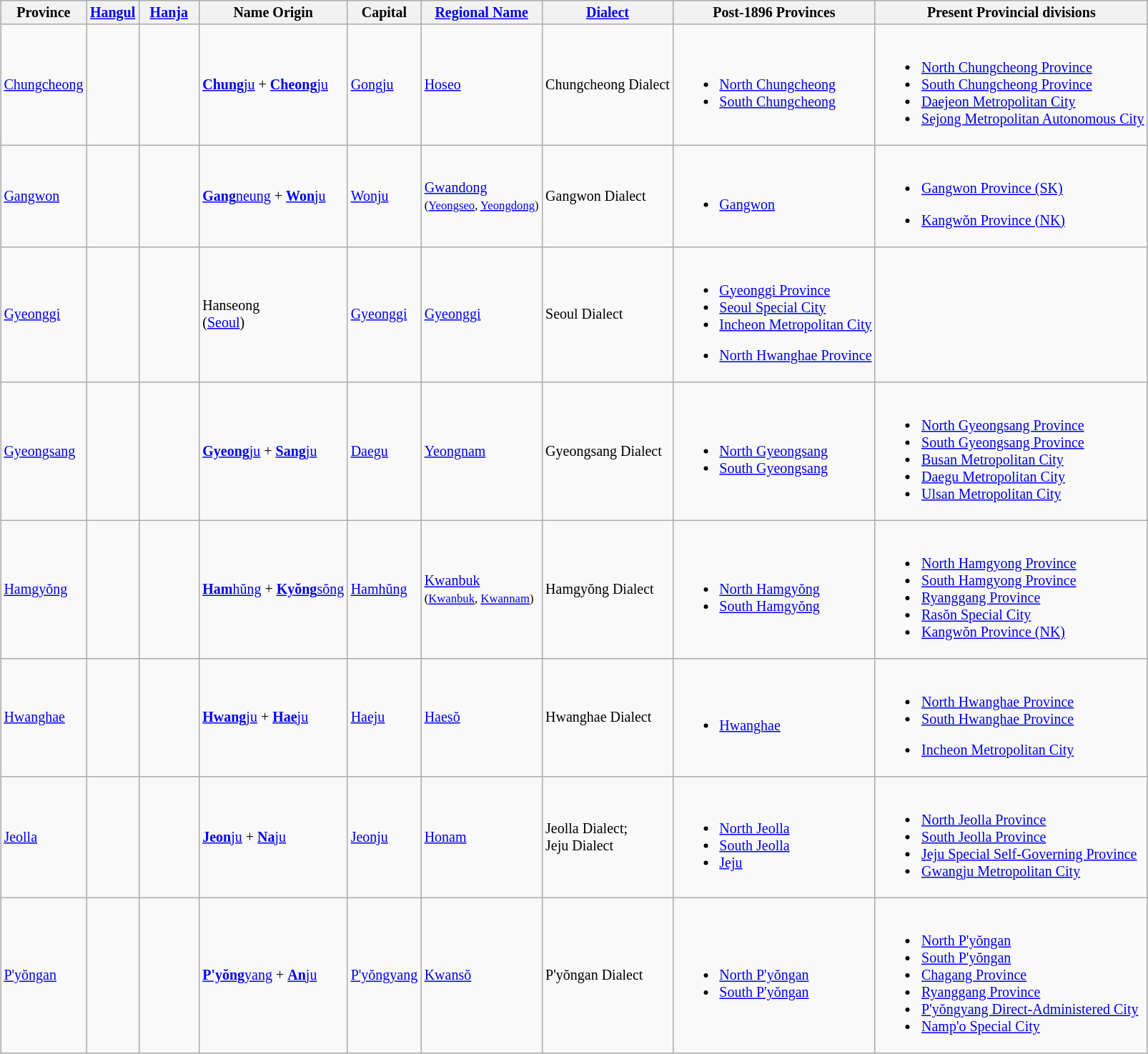<table class="wikitable" style="margin:auto; font-size:smaller;">
<tr>
<th bgcolor="#eeeeff">Province</th>
<th bgcolor="#eeeeff"><a href='#'>Hangul</a></th>
<th bgcolor="#eeeeff" width="50"><a href='#'>Hanja</a></th>
<th bgcolor="#eeeeff">Name Origin</th>
<th bgcolor="#eeeeff">Capital</th>
<th bgcolor="#eeeeff"><a href='#'>Regional Name</a></th>
<th bgcolor="#eeeeff"><a href='#'>Dialect</a></th>
<th bgcolor="#eeeeff">Post-1896 Provinces</th>
<th bgcolor="#eeeeff">Present Provincial divisions</th>
</tr>
<tr>
<td><a href='#'>Chungcheong</a></td>
<td></td>
<td></td>
<td><a href='#'><strong>Chung</strong>ju</a> + <a href='#'><strong>Cheong</strong>ju</a></td>
<td><a href='#'>Gongju</a></td>
<td><a href='#'>Hoseo</a></td>
<td>Chungcheong Dialect</td>
<td><br><ul><li><a href='#'>North Chungcheong</a></li><li><a href='#'>South Chungcheong</a></li></ul></td>
<td><br><ul><li><a href='#'>North Chungcheong Province</a></li><li><a href='#'>South Chungcheong Province</a></li><li><a href='#'>Daejeon Metropolitan City</a></li><li><a href='#'>Sejong Metropolitan Autonomous City</a></li></ul></td>
</tr>
<tr>
<td><a href='#'>Gangwon</a></td>
<td></td>
<td></td>
<td><a href='#'><strong>Gang</strong>neung</a> + <a href='#'><strong>Won</strong>ju</a></td>
<td><a href='#'>Wonju</a></td>
<td><a href='#'>Gwandong</a><br><small>(<a href='#'>Yeongseo</a>, <a href='#'>Yeongdong</a>)</small></td>
<td>Gangwon Dialect</td>
<td><br><ul><li><a href='#'>Gangwon</a></li></ul></td>
<td><br><ul><li><a href='#'>Gangwon Province (SK)</a></li></ul><ul><li><a href='#'>Kangwŏn Province (NK)</a></li></ul></td>
</tr>
<tr>
<td><a href='#'>Gyeonggi</a></td>
<td></td>
<td></td>
<td>Hanseong<br>(<a href='#'>Seoul</a>)</td>
<td><a href='#'>Gyeonggi</a></td>
<td><a href='#'>Gyeonggi</a></td>
<td>Seoul Dialect</td>
<td><br><ul><li><a href='#'>Gyeonggi Province</a></li><li><a href='#'>Seoul Special City</a></li><li><a href='#'>Incheon Metropolitan City</a> </li></ul><ul><li><a href='#'>North Hwanghae Province</a> </li></ul></td>
</tr>
<tr>
<td><a href='#'>Gyeongsang</a></td>
<td></td>
<td></td>
<td><a href='#'><strong>Gyeong</strong>ju</a> + <a href='#'><strong>Sang</strong>ju</a></td>
<td><a href='#'>Daegu</a></td>
<td><a href='#'>Yeongnam</a></td>
<td>Gyeongsang Dialect</td>
<td><br><ul><li><a href='#'>North Gyeongsang</a></li><li><a href='#'>South Gyeongsang</a></li></ul></td>
<td><br><ul><li><a href='#'>North Gyeongsang Province</a></li><li><a href='#'>South Gyeongsang Province</a></li><li><a href='#'>Busan Metropolitan City</a></li><li><a href='#'>Daegu Metropolitan City</a></li><li><a href='#'>Ulsan Metropolitan City</a></li></ul></td>
</tr>
<tr>
<td><a href='#'>Hamgyŏng</a></td>
<td></td>
<td></td>
<td><a href='#'><strong>Ham</strong>hŭng</a> + <a href='#'><strong>Kyŏng</strong>sŏng</a></td>
<td><a href='#'>Hamhŭng</a></td>
<td><a href='#'>Kwanbuk</a><br><small>(<a href='#'>Kwanbuk</a>, <a href='#'>Kwannam</a>)</small></td>
<td>Hamgyŏng Dialect</td>
<td><br><ul><li><a href='#'>North Hamgyŏng</a></li><li><a href='#'>South Hamgyŏng</a></li></ul></td>
<td><br><ul><li><a href='#'>North Hamgyong Province</a></li><li><a href='#'>South Hamgyong Province</a></li><li><a href='#'>Ryanggang Province</a> </li><li><a href='#'>Rasŏn Special City</a></li><li><a href='#'>Kangwŏn Province (NK)</a> </li></ul></td>
</tr>
<tr>
<td><a href='#'>Hwanghae</a></td>
<td></td>
<td></td>
<td><a href='#'><strong>Hwang</strong>ju</a> + <a href='#'><strong>Hae</strong>ju</a></td>
<td><a href='#'>Haeju</a></td>
<td><a href='#'>Haesŏ</a></td>
<td>Hwanghae Dialect</td>
<td><br><ul><li><a href='#'>Hwanghae</a></li></ul></td>
<td><br><ul><li><a href='#'>North Hwanghae Province</a></li><li><a href='#'>South Hwanghae Province</a></li></ul><ul><li><a href='#'>Incheon Metropolitan City</a> </li></ul></td>
</tr>
<tr>
<td><a href='#'>Jeolla</a></td>
<td></td>
<td></td>
<td><a href='#'><strong>Jeon</strong>ju</a> + <a href='#'><strong>Na</strong>ju</a></td>
<td><a href='#'>Jeonju</a></td>
<td><a href='#'>Honam</a></td>
<td>Jeolla Dialect;<br>Jeju Dialect</td>
<td><br><ul><li><a href='#'>North Jeolla</a></li><li><a href='#'>South Jeolla</a></li><li><a href='#'>Jeju</a></li></ul></td>
<td><br><ul><li><a href='#'>North Jeolla Province</a></li><li><a href='#'>South Jeolla Province</a></li><li><a href='#'>Jeju Special Self-Governing Province</a></li><li><a href='#'>Gwangju Metropolitan City</a></li></ul></td>
</tr>
<tr>
<td><a href='#'>P'yŏngan</a></td>
<td></td>
<td></td>
<td><a href='#'><strong>P'yŏng</strong>yang</a> + <a href='#'><strong>An</strong>ju</a></td>
<td><a href='#'>P'yŏngyang</a></td>
<td><a href='#'>Kwansŏ</a></td>
<td>P'yŏngan Dialect</td>
<td><br><ul><li><a href='#'>North P'yŏngan</a></li><li><a href='#'>South P'yŏngan</a></li></ul></td>
<td><br><ul><li><a href='#'>North P'yŏngan</a></li><li><a href='#'>South P'yŏngan</a></li><li><a href='#'>Chagang Province</a></li><li><a href='#'>Ryanggang Province</a> </li><li><a href='#'>P'yŏngyang Direct-Administered City</a></li><li><a href='#'>Namp'o Special City</a></li></ul></td>
</tr>
</table>
